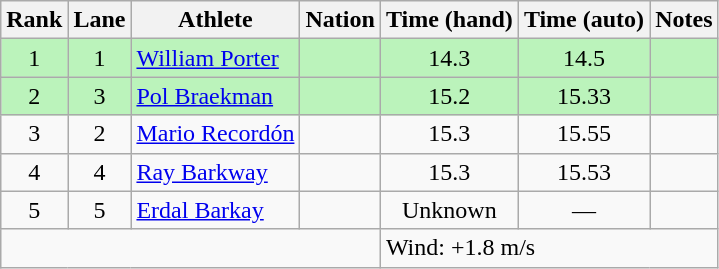<table class="wikitable sortable" style="text-align:center">
<tr>
<th>Rank</th>
<th>Lane</th>
<th>Athlete</th>
<th>Nation</th>
<th>Time (hand)</th>
<th>Time (auto)</th>
<th>Notes</th>
</tr>
<tr bgcolor="bbf3bb">
<td>1</td>
<td>1</td>
<td align=left><a href='#'>William Porter</a></td>
<td align=left></td>
<td>14.3</td>
<td>14.5</td>
<td></td>
</tr>
<tr bgcolor="bbf3bb">
<td>2</td>
<td>3</td>
<td align=left><a href='#'>Pol Braekman</a></td>
<td align=left></td>
<td>15.2</td>
<td>15.33</td>
<td></td>
</tr>
<tr>
<td>3</td>
<td>2</td>
<td align=left><a href='#'>Mario Recordón</a></td>
<td align=left></td>
<td>15.3</td>
<td>15.55</td>
<td></td>
</tr>
<tr>
<td>4</td>
<td>4</td>
<td align=left><a href='#'>Ray Barkway</a></td>
<td align=left></td>
<td>15.3</td>
<td>15.53</td>
<td></td>
</tr>
<tr>
<td>5</td>
<td>5</td>
<td align=left><a href='#'>Erdal Barkay</a></td>
<td align=left></td>
<td>Unknown</td>
<td>—</td>
<td></td>
</tr>
<tr class="sortbottom">
<td colspan=4></td>
<td colspan="3" style="text-align:left;">Wind: +1.8 m/s</td>
</tr>
</table>
